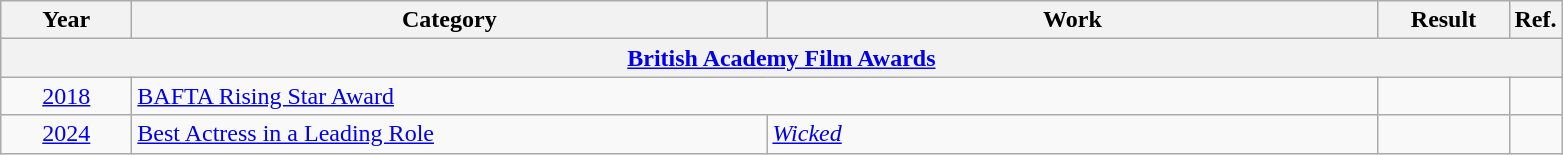<table class=wikitable>
<tr>
<th scope="col" style="width:5em;">Year</th>
<th scope="col" style="width:26em;">Category</th>
<th scope="col" style="width:25em;">Work</th>
<th scope="col" style="width:5em;">Result</th>
<th>Ref.</th>
</tr>
<tr>
<th colspan=5><a href='#'>British Academy Film Awards</a></th>
</tr>
<tr>
<td style="text-align:center;"><a href='#'>2018</a></td>
<td colspan=2><a href='#'>BAFTA Rising Star Award</a></td>
<td></td>
<td style="text-align:center;"></td>
</tr>
<tr>
<td style="text-align:center;"><a href='#'>2024</a></td>
<td><a href='#'>Best Actress in a Leading Role</a></td>
<td><em><a href='#'>Wicked</a></em></td>
<td></td>
<td style="text-align:center;"></td>
</tr>
</table>
